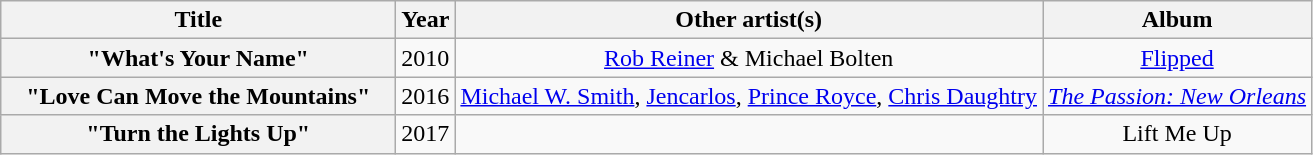<table class="wikitable plainrowheaders" style="text-align:center;" border="1">
<tr>
<th scope="col" style="width:16em;">Title</th>
<th scope="col">Year</th>
<th scope="col">Other artist(s)</th>
<th scope="col">Album</th>
</tr>
<tr>
<th scope="row">"What's Your Name"</th>
<td>2010</td>
<td><a href='#'>Rob Reiner</a> & Michael Bolten</td>
<td><a href='#'>Flipped</a></td>
</tr>
<tr>
<th scope="row">"Love Can Move the Mountains"</th>
<td>2016</td>
<td><a href='#'>Michael W. Smith</a>, <a href='#'>Jencarlos</a>, <a href='#'>Prince Royce</a>, <a href='#'>Chris Daughtry</a></td>
<td><em><a href='#'>The Passion: New Orleans</a></td>
</tr>
<tr>
<th scope="row">"Turn the Lights Up"</th>
<td>2017</td>
<td></td>
<td></em>Lift Me Up<em></td>
</tr>
</table>
